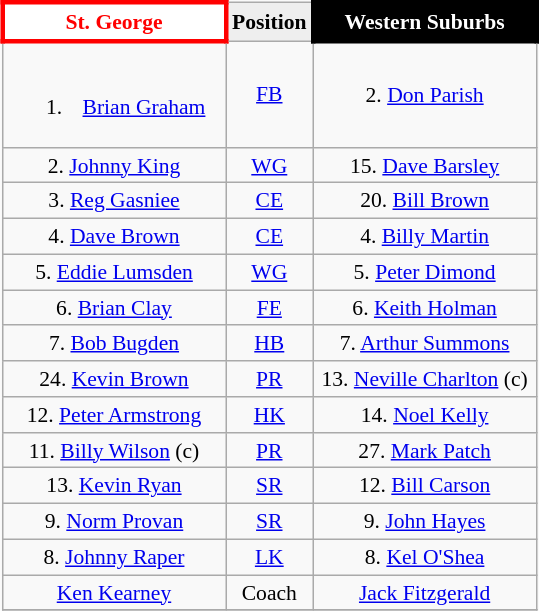<table align="right" class="wikitable" style="font-size:90%; margin-left:1em">
<tr bgcolor="#FF0033">
<th style="width:140px; border:3px solid red; background: white; color: red">St. George</th>
<th style="width:40px; text-align:center; background:#eee; color:black;">Position</th>
<th style="width:140px; border:3px solid black; background: black; color: white">Western Suburbs</th>
</tr>
<tr align=center>
<td><br><ol><li><a href='#'>Brian Graham</a></li></ol></td>
<td><a href='#'>FB</a></td>
<td>2. <a href='#'>Don Parish</a></td>
</tr>
<tr align=center>
<td>2. <a href='#'>Johnny King</a></td>
<td><a href='#'>WG</a></td>
<td>15. <a href='#'>Dave Barsley</a></td>
</tr>
<tr align=center>
<td>3. <a href='#'>Reg Gasniee</a></td>
<td><a href='#'>CE</a></td>
<td>20. <a href='#'>Bill Brown</a></td>
</tr>
<tr align=center>
<td>4. <a href='#'>Dave Brown</a></td>
<td><a href='#'>CE</a></td>
<td>4. <a href='#'>Billy Martin</a></td>
</tr>
<tr align=center>
<td>5. <a href='#'>Eddie Lumsden</a></td>
<td><a href='#'>WG</a></td>
<td>5. <a href='#'>Peter Dimond</a></td>
</tr>
<tr align=center>
<td>6. <a href='#'>Brian Clay</a></td>
<td><a href='#'>FE</a></td>
<td>6. <a href='#'>Keith Holman</a></td>
</tr>
<tr align=center>
<td>7. <a href='#'>Bob Bugden</a></td>
<td><a href='#'>HB</a></td>
<td>7. <a href='#'>Arthur Summons</a></td>
</tr>
<tr align=center>
<td>24. <a href='#'>Kevin Brown</a></td>
<td><a href='#'>PR</a></td>
<td>13. <a href='#'>Neville Charlton</a> (c)</td>
</tr>
<tr align=center>
<td>12. <a href='#'>Peter Armstrong</a></td>
<td><a href='#'>HK</a></td>
<td>14. <a href='#'>Noel Kelly</a></td>
</tr>
<tr align=center>
<td>11. <a href='#'>Billy Wilson</a> (c)</td>
<td><a href='#'>PR</a></td>
<td>27. <a href='#'>Mark Patch</a></td>
</tr>
<tr align=center>
<td>13. <a href='#'>Kevin Ryan</a></td>
<td><a href='#'>SR</a></td>
<td>12. <a href='#'>Bill Carson</a></td>
</tr>
<tr align=center>
<td>9. <a href='#'>Norm Provan</a></td>
<td><a href='#'>SR</a></td>
<td>9. <a href='#'>John Hayes</a></td>
</tr>
<tr align=center>
<td>8. <a href='#'>Johnny Raper</a></td>
<td><a href='#'>LK</a></td>
<td>8. <a href='#'>Kel O'Shea</a></td>
</tr>
<tr align=center>
<td><a href='#'>Ken Kearney</a></td>
<td>Coach</td>
<td><a href='#'>Jack Fitzgerald</a></td>
</tr>
<tr>
</tr>
</table>
